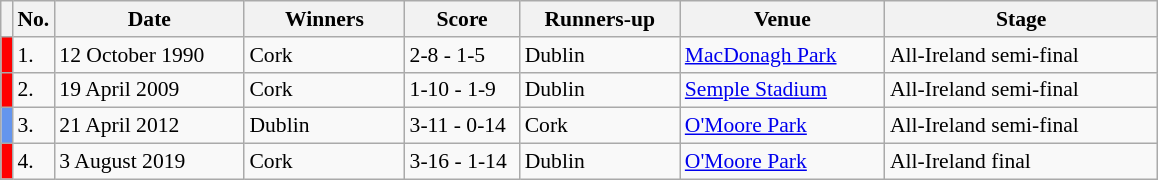<table class="wikitable" style="font-size:90%">
<tr>
<th width=1></th>
<th width=5>No.</th>
<th width=120>Date</th>
<th width=100>Winners</th>
<th width=70>Score</th>
<th width=100>Runners-up</th>
<th width=130>Venue</th>
<th width=175>Stage</th>
</tr>
<tr>
<td style="background-color:red"></td>
<td>1.</td>
<td>12 October 1990</td>
<td>Cork</td>
<td>2-8 - 1-5</td>
<td>Dublin</td>
<td><a href='#'>MacDonagh Park</a></td>
<td>All-Ireland semi-final</td>
</tr>
<tr>
<td style="background-color:red"></td>
<td>2.</td>
<td>19 April 2009</td>
<td>Cork</td>
<td>1-10 - 1-9</td>
<td>Dublin</td>
<td><a href='#'>Semple Stadium</a></td>
<td>All-Ireland semi-final</td>
</tr>
<tr>
<td style="background-color:#6495ED"></td>
<td>3.</td>
<td>21 April 2012</td>
<td>Dublin</td>
<td>3-11 - 0-14</td>
<td>Cork</td>
<td><a href='#'>O'Moore Park</a></td>
<td>All-Ireland semi-final</td>
</tr>
<tr>
<td style="background-color:red"></td>
<td>4.</td>
<td>3 August 2019</td>
<td>Cork</td>
<td>3-16 - 1-14</td>
<td>Dublin</td>
<td><a href='#'>O'Moore Park</a></td>
<td>All-Ireland final</td>
</tr>
</table>
